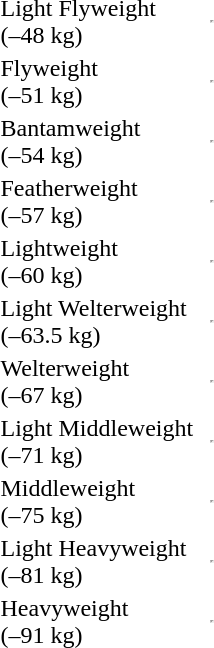<table>
<tr>
<td>Light Flyweight<br>(–48 kg)</td>
<td></td>
<td></td>
<td><hr></td>
</tr>
<tr>
<td>Flyweight<br>(–51 kg)</td>
<td></td>
<td></td>
<td><hr></td>
</tr>
<tr>
<td>Bantamweight<br>(–54 kg)</td>
<td></td>
<td></td>
<td><hr></td>
</tr>
<tr>
<td>Featherweight<br>(–57 kg)</td>
<td></td>
<td></td>
<td><hr></td>
</tr>
<tr>
<td>Lightweight<br>(–60 kg)</td>
<td></td>
<td></td>
<td><hr></td>
</tr>
<tr>
<td>Light Welterweight<br>(–63.5 kg)</td>
<td></td>
<td></td>
<td><hr></td>
</tr>
<tr>
<td>Welterweight<br>(–67 kg)</td>
<td></td>
<td></td>
<td><hr></td>
</tr>
<tr>
<td>Light Middleweight<br>(–71 kg)</td>
<td></td>
<td></td>
<td><hr></td>
</tr>
<tr>
<td>Middleweight<br>(–75 kg)</td>
<td></td>
<td></td>
<td><hr></td>
</tr>
<tr>
<td>Light Heavyweight<br>(–81 kg)</td>
<td></td>
<td></td>
<td><hr></td>
</tr>
<tr>
<td>Heavyweight<br>(–91 kg)</td>
<td></td>
<td></td>
<td><hr></td>
</tr>
</table>
